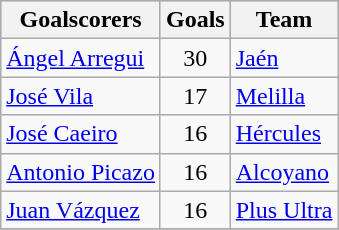<table class="wikitable sortable" class="wikitable">
<tr style="background:#ccc; text-align:center;">
<th>Goalscorers</th>
<th>Goals</th>
<th>Team</th>
</tr>
<tr>
<td> <a href='#'>Ángel Arregui</a></td>
<td style="text-align:center;">30</td>
<td><a href='#'>Jaén</a></td>
</tr>
<tr>
<td> <a href='#'>José Vila</a></td>
<td style="text-align:center;">17</td>
<td><a href='#'>Melilla</a></td>
</tr>
<tr>
<td> <a href='#'>José Caeiro</a></td>
<td style="text-align:center;">16</td>
<td><a href='#'>Hércules</a></td>
</tr>
<tr>
<td> <a href='#'>Antonio Picazo</a></td>
<td style="text-align:center;">16</td>
<td><a href='#'>Alcoyano</a></td>
</tr>
<tr>
<td> <a href='#'>Juan Vázquez</a></td>
<td style="text-align:center;">16</td>
<td><a href='#'>Plus Ultra</a></td>
</tr>
<tr>
</tr>
</table>
